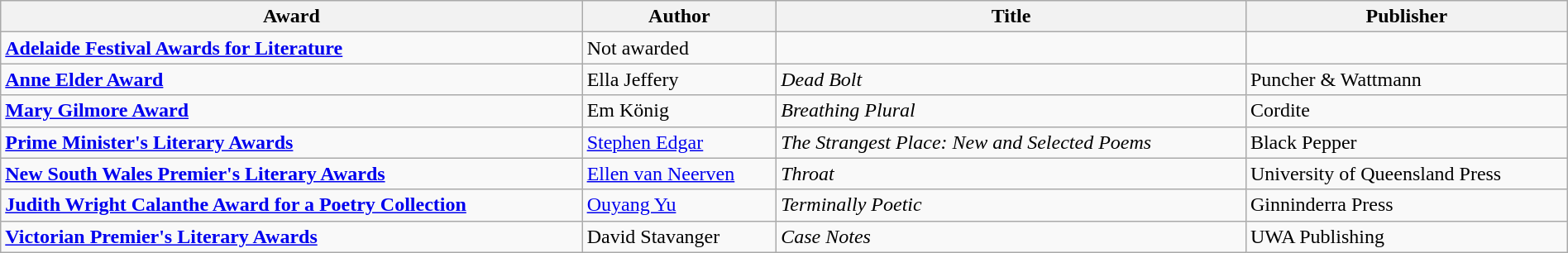<table class="wikitable" width=100%>
<tr>
<th>Award</th>
<th>Author</th>
<th>Title</th>
<th>Publisher</th>
</tr>
<tr>
<td><strong><a href='#'>Adelaide Festival Awards for Literature</a></strong></td>
<td>Not awarded</td>
<td></td>
<td></td>
</tr>
<tr>
<td><strong><a href='#'>Anne Elder Award</a></strong></td>
<td>Ella Jeffery</td>
<td><em>Dead Bolt</em></td>
<td>Puncher & Wattmann</td>
</tr>
<tr>
<td><strong><a href='#'>Mary Gilmore Award</a></strong></td>
<td>Em König</td>
<td><em>Breathing Plural</em></td>
<td>Cordite</td>
</tr>
<tr>
<td><strong><a href='#'>Prime Minister's Literary Awards</a></strong></td>
<td><a href='#'>Stephen Edgar</a></td>
<td><em>The Strangest Place: New and Selected Poems</em></td>
<td>Black Pepper</td>
</tr>
<tr>
<td><strong><a href='#'>New South Wales Premier's Literary Awards</a></strong></td>
<td><a href='#'>Ellen van Neerven</a></td>
<td><em>Throat</em></td>
<td>University of Queensland Press</td>
</tr>
<tr>
<td><strong><a href='#'>Judith Wright Calanthe Award for a Poetry Collection</a></strong></td>
<td><a href='#'>Ouyang Yu</a></td>
<td><em>Terminally Poetic</em></td>
<td>Ginninderra Press</td>
</tr>
<tr>
<td><strong><a href='#'>Victorian Premier's Literary Awards</a></strong></td>
<td>David Stavanger</td>
<td><em>Case Notes</em></td>
<td>UWA Publishing</td>
</tr>
</table>
